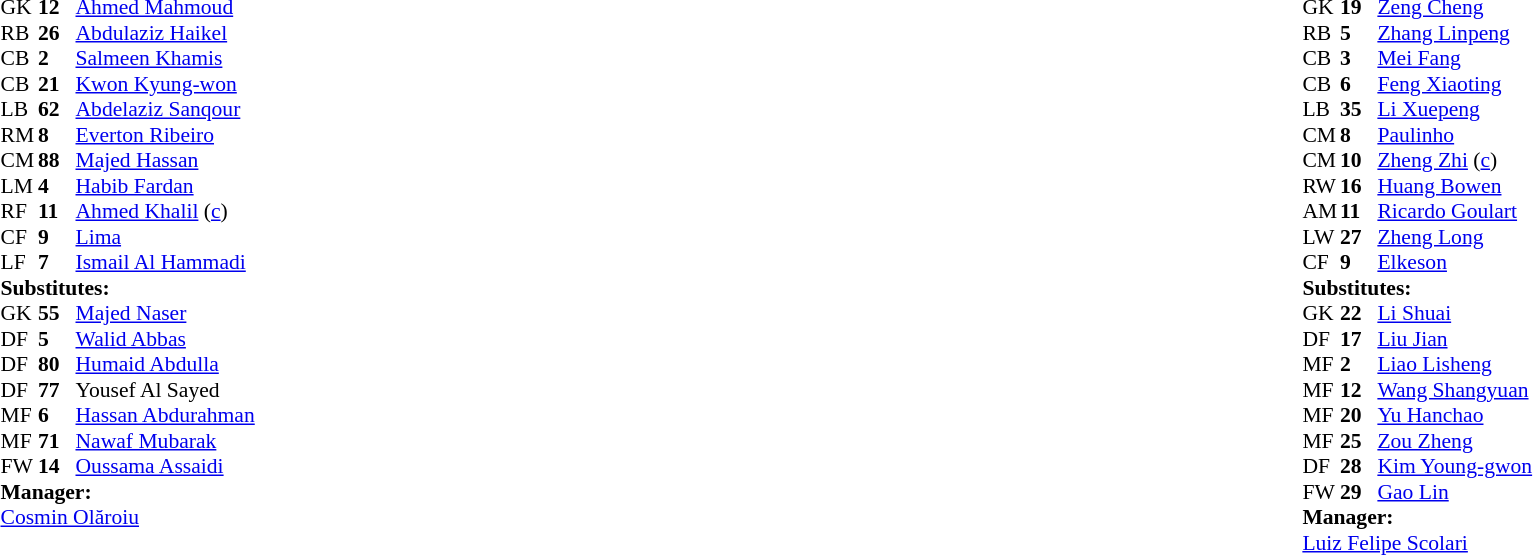<table style="width:100%;">
<tr>
<td style="vertical-align:top; width:50%;"><br><table style="font-size: 90%" cellspacing="0" cellpadding="0">
<tr>
<th width="25"></th>
<th width="25"></th>
</tr>
<tr>
<td>GK</td>
<td><strong>12</strong></td>
<td> <a href='#'>Ahmed Mahmoud</a></td>
</tr>
<tr>
<td>RB</td>
<td><strong>26</strong></td>
<td> <a href='#'>Abdulaziz Haikel</a></td>
<td></td>
</tr>
<tr>
<td>CB</td>
<td><strong>2</strong></td>
<td> <a href='#'>Salmeen Khamis</a></td>
</tr>
<tr>
<td>CB</td>
<td><strong>21</strong></td>
<td> <a href='#'>Kwon Kyung-won</a></td>
<td></td>
</tr>
<tr>
<td>LB</td>
<td><strong>62</strong></td>
<td> <a href='#'>Abdelaziz Sanqour</a></td>
<td></td>
<td></td>
</tr>
<tr>
<td>RM</td>
<td><strong>8</strong></td>
<td> <a href='#'>Everton Ribeiro</a></td>
<td></td>
<td></td>
</tr>
<tr>
<td>CM</td>
<td><strong>88</strong></td>
<td> <a href='#'>Majed Hassan</a></td>
</tr>
<tr>
<td>LM</td>
<td><strong>4</strong></td>
<td> <a href='#'>Habib Fardan</a></td>
</tr>
<tr>
<td>RF</td>
<td><strong>11</strong></td>
<td> <a href='#'>Ahmed Khalil</a> (<a href='#'>c</a>)</td>
<td></td>
<td></td>
</tr>
<tr>
<td>CF</td>
<td><strong>9</strong></td>
<td> <a href='#'>Lima</a></td>
</tr>
<tr>
<td>LF</td>
<td><strong>7</strong></td>
<td> <a href='#'>Ismail Al Hammadi</a></td>
</tr>
<tr>
<td colspan=3><strong>Substitutes:</strong></td>
</tr>
<tr>
<td>GK</td>
<td><strong>55</strong></td>
<td> <a href='#'>Majed Naser</a></td>
</tr>
<tr>
<td>DF</td>
<td><strong>5</strong></td>
<td> <a href='#'>Walid Abbas</a></td>
<td></td>
<td></td>
</tr>
<tr>
<td>DF</td>
<td><strong>80</strong></td>
<td> <a href='#'>Humaid Abdulla</a></td>
<td></td>
<td></td>
</tr>
<tr>
<td>DF</td>
<td><strong>77</strong></td>
<td> Yousef Al Sayed</td>
</tr>
<tr>
<td>MF</td>
<td><strong>6</strong></td>
<td> <a href='#'>Hassan Abdurahman</a></td>
</tr>
<tr>
<td>MF</td>
<td><strong>71</strong></td>
<td> <a href='#'>Nawaf Mubarak</a></td>
</tr>
<tr>
<td>FW</td>
<td><strong>14</strong></td>
<td> <a href='#'>Oussama Assaidi</a></td>
<td></td>
<td></td>
</tr>
<tr>
<td colspan=3><strong>Manager:</strong></td>
</tr>
<tr>
<td colspan=4> <a href='#'>Cosmin Olăroiu</a></td>
</tr>
</table>
</td>
<td style="vertical-align:top; width:50%"><br><table cellspacing="0" cellpadding="0" style="font-size:90%; margin:auto">
<tr>
<th width=25></th>
<th width=25></th>
</tr>
<tr>
<td>GK</td>
<td><strong>19</strong></td>
<td> <a href='#'>Zeng Cheng</a></td>
</tr>
<tr>
<td>RB</td>
<td><strong>5</strong></td>
<td> <a href='#'>Zhang Linpeng</a></td>
</tr>
<tr>
<td>CB</td>
<td><strong>3</strong></td>
<td> <a href='#'>Mei Fang</a></td>
<td></td>
</tr>
<tr>
<td>CB</td>
<td><strong>6</strong></td>
<td> <a href='#'>Feng Xiaoting</a></td>
</tr>
<tr>
<td>LB</td>
<td><strong>35</strong></td>
<td> <a href='#'>Li Xuepeng</a></td>
<td></td>
<td></td>
</tr>
<tr>
<td>CM</td>
<td><strong>8</strong></td>
<td> <a href='#'>Paulinho</a></td>
</tr>
<tr>
<td>CM</td>
<td><strong>10</strong></td>
<td> <a href='#'>Zheng Zhi</a> (<a href='#'>c</a>)</td>
</tr>
<tr>
<td>RW</td>
<td><strong>16</strong></td>
<td> <a href='#'>Huang Bowen</a></td>
</tr>
<tr>
<td>AM</td>
<td><strong>11</strong></td>
<td> <a href='#'>Ricardo Goulart</a></td>
<td></td>
<td></td>
</tr>
<tr>
<td>LW</td>
<td><strong>27</strong></td>
<td> <a href='#'>Zheng Long</a></td>
<td></td>
<td></td>
</tr>
<tr>
<td>CF</td>
<td><strong>9</strong></td>
<td> <a href='#'>Elkeson</a></td>
<td></td>
</tr>
<tr>
<td colspan=3><strong>Substitutes:</strong></td>
</tr>
<tr>
<td>GK</td>
<td><strong>22</strong></td>
<td> <a href='#'>Li Shuai</a></td>
</tr>
<tr>
<td>DF</td>
<td><strong>17</strong></td>
<td> <a href='#'>Liu Jian</a></td>
</tr>
<tr>
<td>MF</td>
<td><strong>2</strong></td>
<td> <a href='#'>Liao Lisheng</a></td>
</tr>
<tr>
<td>MF</td>
<td><strong>12</strong></td>
<td> <a href='#'>Wang Shangyuan</a></td>
</tr>
<tr>
<td>MF</td>
<td><strong>20</strong></td>
<td> <a href='#'>Yu Hanchao</a></td>
<td></td>
<td></td>
</tr>
<tr>
<td>MF</td>
<td><strong>25</strong></td>
<td> <a href='#'>Zou Zheng</a></td>
<td></td>
<td></td>
</tr>
<tr>
<td>DF</td>
<td><strong>28</strong></td>
<td> <a href='#'>Kim Young-gwon</a></td>
</tr>
<tr>
<td>FW</td>
<td><strong>29</strong></td>
<td> <a href='#'>Gao Lin</a></td>
<td></td>
<td></td>
</tr>
<tr>
<td colspan=3><strong>Manager:</strong></td>
</tr>
<tr>
<td colspan=3> <a href='#'>Luiz Felipe Scolari</a></td>
</tr>
</table>
</td>
</tr>
</table>
